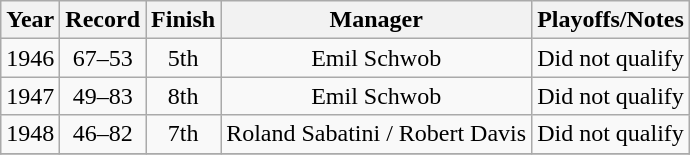<table class="wikitable" style="text-align:center">
<tr>
<th>Year</th>
<th>Record</th>
<th>Finish</th>
<th>Manager</th>
<th>Playoffs/Notes</th>
</tr>
<tr>
<td>1946</td>
<td>67–53</td>
<td>5th</td>
<td>Emil Schwob</td>
<td>Did not qualify</td>
</tr>
<tr>
<td>1947</td>
<td>49–83</td>
<td>8th</td>
<td>Emil Schwob</td>
<td>Did not qualify</td>
</tr>
<tr>
<td>1948</td>
<td>46–82</td>
<td>7th</td>
<td>Roland Sabatini  / Robert Davis</td>
<td>Did not qualify</td>
</tr>
<tr>
</tr>
</table>
